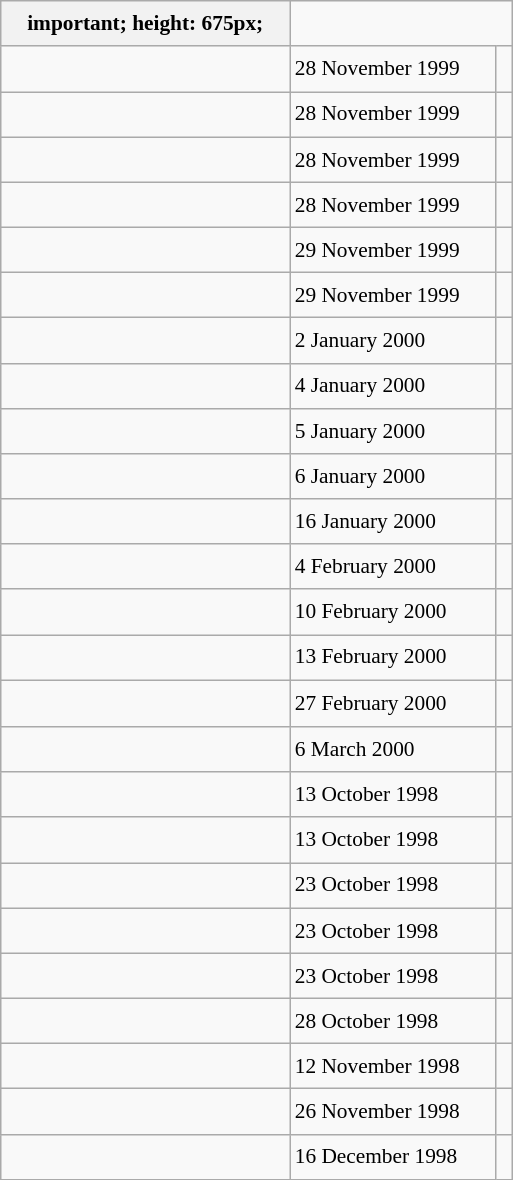<table class="wikitable" style="font-size: 89%; float: left; width: 24em; margin-right: 1em; line-height: 1.65em">
<tr>
<th>important; height: 675px;</th>
</tr>
<tr>
<td></td>
<td>28 November 1999</td>
<td><small></small></td>
</tr>
<tr>
<td></td>
<td>28 November 1999</td>
<td><small></small></td>
</tr>
<tr>
<td></td>
<td>28 November 1999</td>
<td><small></small></td>
</tr>
<tr>
<td></td>
<td>28 November 1999</td>
<td><small></small></td>
</tr>
<tr>
<td></td>
<td>29 November 1999</td>
<td><small></small></td>
</tr>
<tr>
<td></td>
<td>29 November 1999</td>
<td><small></small></td>
</tr>
<tr>
<td></td>
<td>2 January 2000</td>
<td><small></small></td>
</tr>
<tr>
<td></td>
<td>4 January 2000</td>
<td><small></small></td>
</tr>
<tr>
<td></td>
<td>5 January 2000</td>
<td><small></small></td>
</tr>
<tr>
<td></td>
<td>6 January 2000</td>
<td><small></small></td>
</tr>
<tr>
<td></td>
<td>16 January 2000</td>
<td><small></small></td>
</tr>
<tr>
<td></td>
<td>4 February 2000</td>
<td><small></small></td>
</tr>
<tr>
<td></td>
<td>10 February 2000</td>
<td><small></small></td>
</tr>
<tr>
<td></td>
<td>13 February 2000</td>
<td><small></small></td>
</tr>
<tr>
<td></td>
<td>27 February 2000</td>
<td><small></small> </td>
</tr>
<tr>
<td></td>
<td>6 March 2000</td>
<td><small></small></td>
</tr>
<tr>
<td></td>
<td>13 October 1998</td>
<td><small></small></td>
</tr>
<tr>
<td></td>
<td>13 October 1998</td>
<td><small></small></td>
</tr>
<tr>
<td></td>
<td>23 October 1998</td>
<td><small></small></td>
</tr>
<tr>
<td></td>
<td>23 October 1998</td>
<td><small></small></td>
</tr>
<tr>
<td></td>
<td>23 October 1998</td>
<td><small></small></td>
</tr>
<tr>
<td></td>
<td>28 October 1998</td>
<td><small></small></td>
</tr>
<tr>
<td></td>
<td>12 November 1998</td>
<td><small></small></td>
</tr>
<tr>
<td></td>
<td>26 November 1998</td>
<td><small></small></td>
</tr>
<tr>
<td></td>
<td>16 December 1998</td>
<td><small></small></td>
</tr>
</table>
